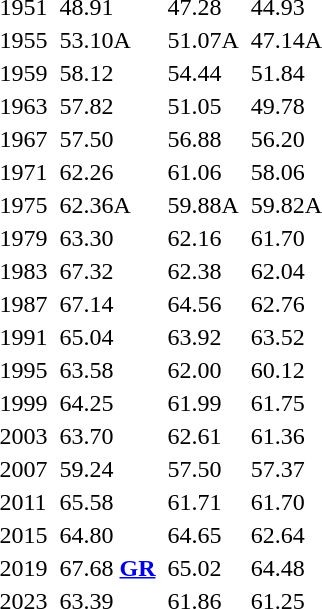<table>
<tr>
<td>1951<br></td>
<td></td>
<td>48.91</td>
<td></td>
<td>47.28</td>
<td></td>
<td>44.93</td>
</tr>
<tr>
<td>1955<br></td>
<td></td>
<td>53.10A</td>
<td></td>
<td>51.07A</td>
<td></td>
<td>47.14A</td>
</tr>
<tr>
<td>1959<br></td>
<td></td>
<td>58.12</td>
<td></td>
<td>54.44</td>
<td></td>
<td>51.84</td>
</tr>
<tr>
<td>1963<br></td>
<td></td>
<td>57.82</td>
<td></td>
<td>51.05</td>
<td></td>
<td>49.78</td>
</tr>
<tr>
<td>1967<br></td>
<td></td>
<td>57.50</td>
<td></td>
<td>56.88</td>
<td></td>
<td>56.20</td>
</tr>
<tr>
<td>1971<br></td>
<td></td>
<td>62.26</td>
<td></td>
<td>61.06</td>
<td></td>
<td>58.06</td>
</tr>
<tr>
<td>1975<br></td>
<td></td>
<td>62.36A</td>
<td></td>
<td>59.88A</td>
<td></td>
<td>59.82A</td>
</tr>
<tr>
<td>1979<br></td>
<td></td>
<td>63.30</td>
<td></td>
<td>62.16</td>
<td></td>
<td>61.70</td>
</tr>
<tr>
<td>1983<br></td>
<td></td>
<td>67.32</td>
<td></td>
<td>62.38</td>
<td></td>
<td>62.04</td>
</tr>
<tr>
<td>1987<br></td>
<td></td>
<td>67.14</td>
<td></td>
<td>64.56</td>
<td></td>
<td>62.76</td>
</tr>
<tr>
<td>1991<br></td>
<td></td>
<td>65.04</td>
<td></td>
<td>63.92</td>
<td></td>
<td>63.52</td>
</tr>
<tr>
<td>1995<br></td>
<td></td>
<td>63.58</td>
<td></td>
<td>62.00</td>
<td></td>
<td>60.12</td>
</tr>
<tr>
<td>1999<br></td>
<td></td>
<td>64.25</td>
<td></td>
<td>61.99</td>
<td></td>
<td>61.75</td>
</tr>
<tr>
<td>2003<br></td>
<td></td>
<td>63.70</td>
<td></td>
<td>62.61</td>
<td></td>
<td>61.36</td>
</tr>
<tr>
<td>2007<br></td>
<td></td>
<td>59.24</td>
<td></td>
<td>57.50</td>
<td></td>
<td>57.37</td>
</tr>
<tr>
<td>2011<br></td>
<td></td>
<td>65.58</td>
<td></td>
<td>61.71</td>
<td></td>
<td>61.70</td>
</tr>
<tr>
<td>2015<br></td>
<td></td>
<td>64.80</td>
<td></td>
<td>64.65 </td>
<td></td>
<td>62.64</td>
</tr>
<tr>
<td>2019<br></td>
<td></td>
<td>67.68 <strong><a href='#'>GR</a></strong></td>
<td></td>
<td>65.02</td>
<td></td>
<td>64.48</td>
</tr>
<tr>
<td>2023<br></td>
<td></td>
<td>63.39<br></td>
<td></td>
<td>61.86</td>
<td></td>
<td>61.25</td>
</tr>
</table>
